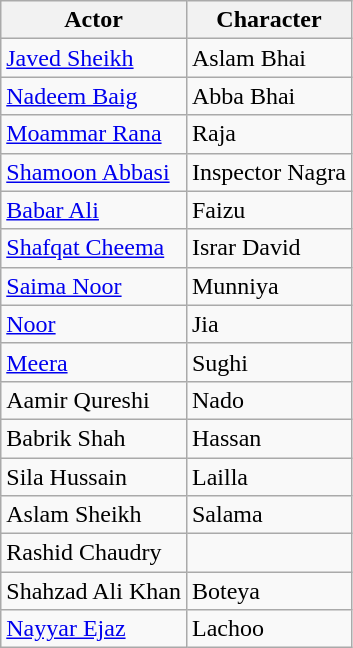<table class="wikitable">
<tr>
<th>Actor</th>
<th>Character</th>
</tr>
<tr>
<td><a href='#'>Javed Sheikh</a></td>
<td>Aslam Bhai</td>
</tr>
<tr>
<td><a href='#'>Nadeem Baig</a></td>
<td>Abba Bhai</td>
</tr>
<tr>
<td><a href='#'>Moammar Rana</a></td>
<td>Raja</td>
</tr>
<tr>
<td><a href='#'>Shamoon Abbasi</a></td>
<td>Inspector Nagra</td>
</tr>
<tr>
<td><a href='#'>Babar Ali</a></td>
<td>Faizu</td>
</tr>
<tr>
<td><a href='#'>Shafqat Cheema</a></td>
<td>Israr David</td>
</tr>
<tr>
<td><a href='#'>Saima Noor</a></td>
<td>Munniya</td>
</tr>
<tr>
<td><a href='#'>Noor</a></td>
<td>Jia</td>
</tr>
<tr>
<td><a href='#'>Meera</a></td>
<td>Sughi</td>
</tr>
<tr>
<td>Aamir Qureshi</td>
<td>Nado</td>
</tr>
<tr>
<td>Babrik Shah</td>
<td>Hassan</td>
</tr>
<tr>
<td>Sila Hussain</td>
<td>Lailla</td>
</tr>
<tr>
<td>Aslam Sheikh</td>
<td>Salama</td>
</tr>
<tr>
<td>Rashid Chaudry</td>
<td></td>
</tr>
<tr>
<td>Shahzad Ali Khan</td>
<td>Boteya</td>
</tr>
<tr>
<td><a href='#'>Nayyar Ejaz</a></td>
<td>Lachoo</td>
</tr>
</table>
